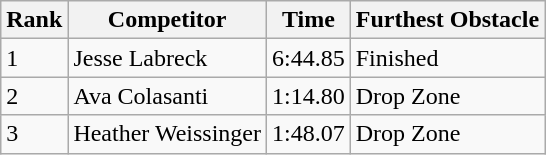<table class="wikitable sortable mw-collapsible">
<tr>
<th>Rank</th>
<th>Competitor</th>
<th>Time</th>
<th>Furthest Obstacle</th>
</tr>
<tr>
<td>1</td>
<td>Jesse Labreck</td>
<td>6:44.85</td>
<td>Finished</td>
</tr>
<tr>
<td>2</td>
<td>Ava Colasanti</td>
<td>1:14.80</td>
<td>Drop Zone</td>
</tr>
<tr>
<td>3</td>
<td>Heather Weissinger</td>
<td>1:48.07</td>
<td>Drop Zone</td>
</tr>
</table>
